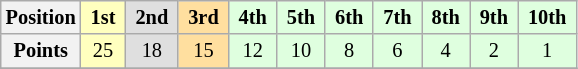<table class="wikitable" style="font-size:85%; text-align:center">
<tr>
<th>Position</th>
<td style="background:#ffffbf;"> <strong>1st</strong> </td>
<td style="background:#dfdfdf;"> <strong>2nd</strong> </td>
<td style="background:#ffdf9f;"> <strong>3rd</strong> </td>
<td style="background:#dfffdf;"> <strong>4th</strong> </td>
<td style="background:#dfffdf;"> <strong>5th</strong> </td>
<td style="background:#dfffdf;"> <strong>6th</strong> </td>
<td style="background:#dfffdf;"> <strong>7th</strong> </td>
<td style="background:#dfffdf;"> <strong>8th</strong> </td>
<td style="background:#dfffdf;"> <strong>9th</strong> </td>
<td style="background:#dfffdf;"> <strong>10th</strong> </td>
</tr>
<tr>
<th>Points</th>
<td style="background:#ffffbf;">25</td>
<td style="background:#dfdfdf;">18</td>
<td style="background:#ffdf9f;">15</td>
<td style="background:#dfffdf;">12</td>
<td style="background:#dfffdf;">10</td>
<td style="background:#dfffdf;">8</td>
<td style="background:#dfffdf;">6</td>
<td style="background:#dfffdf;">4</td>
<td style="background:#dfffdf;">2</td>
<td style="background:#dfffdf;">1</td>
</tr>
<tr>
</tr>
</table>
